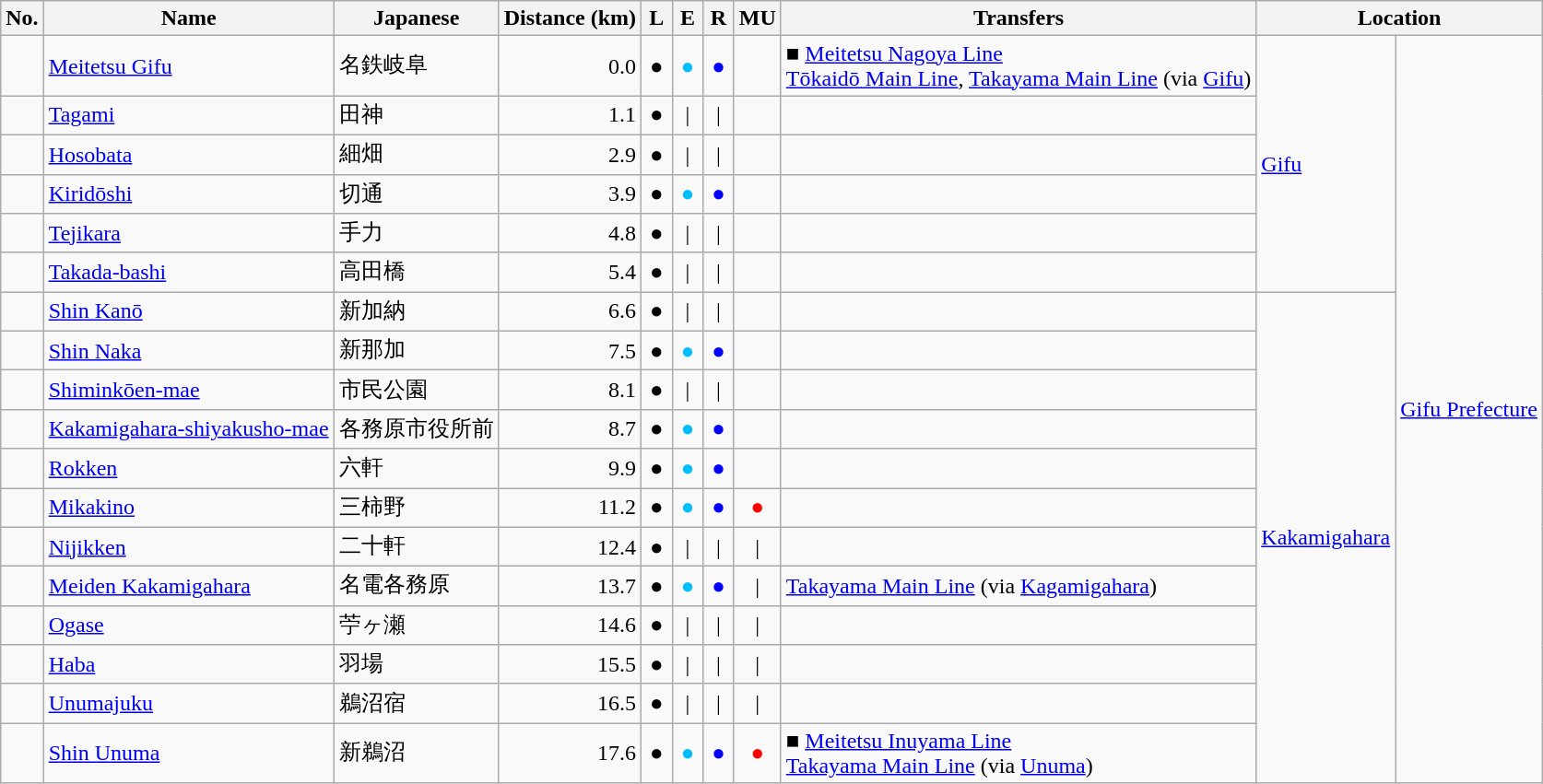<table class="wikitable">
<tr>
<th>No.</th>
<th>Name</th>
<th>Japanese</th>
<th>Distance (km)</th>
<th width=15px>L</th>
<th width=15px>E</th>
<th width=15px>R</th>
<th width=15px>MU</th>
<th>Transfers</th>
<th colspan=2>Location</th>
</tr>
<tr>
<td></td>
<td><a href='#'>Meitetsu Gifu</a></td>
<td>名鉄岐阜</td>
<td align=right>0.0</td>
<td align=center>●</td>
<td align=center style="color:deepskyblue">●</td>
<td align=center style="color:blue">●</td>
<td></td>
<td><span>■</span> <a href='#'>Meitetsu Nagoya Line</a><br><a href='#'>Tōkaidō Main Line</a>, <a href='#'>Takayama Main Line</a> (via <a href='#'>Gifu</a>)</td>
<td rowspan=6><a href='#'>Gifu</a></td>
<td rowspan=18><a href='#'>Gifu Prefecture</a></td>
</tr>
<tr>
<td></td>
<td><a href='#'>Tagami</a></td>
<td>田神</td>
<td align=right>1.1</td>
<td align=center>●</td>
<td align=center>|</td>
<td align=center>|</td>
<td></td>
<td></td>
</tr>
<tr>
<td></td>
<td><a href='#'>Hosobata</a></td>
<td>細畑</td>
<td align=right>2.9</td>
<td align=center>●</td>
<td align=center>|</td>
<td align=center>|</td>
<td></td>
<td></td>
</tr>
<tr>
<td></td>
<td><a href='#'>Kiridōshi</a></td>
<td>切通</td>
<td align=right>3.9</td>
<td align=center>●</td>
<td align=center style="color:deepskyblue">●</td>
<td align=center style="color:blue">●</td>
<td></td>
<td></td>
</tr>
<tr>
<td></td>
<td><a href='#'>Tejikara</a></td>
<td>手力</td>
<td align=right>4.8</td>
<td align=center>●</td>
<td align=center>|</td>
<td align=center>|</td>
<td></td>
<td></td>
</tr>
<tr>
<td></td>
<td><a href='#'>Takada-bashi</a></td>
<td>高田橋</td>
<td align=right>5.4</td>
<td align=center>●</td>
<td align=center>|</td>
<td align=center>|</td>
<td></td>
<td></td>
</tr>
<tr>
<td></td>
<td><a href='#'>Shin Kanō</a></td>
<td>新加納</td>
<td align=right>6.6</td>
<td align=center>●</td>
<td align=center>|</td>
<td align=center>|</td>
<td></td>
<td></td>
<td rowspan=12><a href='#'>Kakamigahara</a></td>
</tr>
<tr>
<td></td>
<td><a href='#'>Shin Naka</a></td>
<td>新那加</td>
<td align=right>7.5</td>
<td align=center>●</td>
<td align=center style="color:deepskyblue">●</td>
<td align=center style="color:blue">●</td>
<td></td>
<td></td>
</tr>
<tr>
<td></td>
<td><a href='#'>Shiminkōen-mae</a></td>
<td>市民公園</td>
<td align=right>8.1</td>
<td align=center>●</td>
<td align=center>|</td>
<td align=center>|</td>
<td></td>
<td></td>
</tr>
<tr>
<td></td>
<td><a href='#'>Kakamigahara-shiyakusho-mae</a></td>
<td>各務原市役所前</td>
<td align=right>8.7</td>
<td align=center>●</td>
<td align=center style="color:deepskyblue">●</td>
<td align=center style="color:blue">●</td>
<td></td>
<td></td>
</tr>
<tr>
<td></td>
<td><a href='#'>Rokken</a></td>
<td>六軒</td>
<td align=right>9.9</td>
<td align=center>●</td>
<td align=center style="color:deepskyblue">●</td>
<td align=center style="color:blue">●</td>
<td></td>
<td></td>
</tr>
<tr>
<td></td>
<td><a href='#'>Mikakino</a></td>
<td>三柿野</td>
<td align=right>11.2</td>
<td align=center>●</td>
<td align=center style="color:deepskyblue">●</td>
<td align=center style="color:blue">●</td>
<td align=center style="color:red">●</td>
<td></td>
</tr>
<tr>
<td></td>
<td><a href='#'>Nijikken</a></td>
<td>二十軒</td>
<td align=right>12.4</td>
<td align=center>●</td>
<td align=center>|</td>
<td align=center>|</td>
<td align=center>|</td>
<td></td>
</tr>
<tr>
<td></td>
<td><a href='#'>Meiden Kakamigahara</a></td>
<td>名電各務原</td>
<td align=right>13.7</td>
<td align=center>●</td>
<td align=center style="color:deepskyblue">●</td>
<td align=center style="color:blue">●</td>
<td align=center>|</td>
<td><a href='#'>Takayama Main Line</a> (via <a href='#'>Kagamigahara</a>)</td>
</tr>
<tr>
<td></td>
<td><a href='#'>Ogase</a></td>
<td>苧ヶ瀬</td>
<td align=right>14.6</td>
<td align=center>●</td>
<td align=center>|</td>
<td align=center>|</td>
<td align=center>|</td>
<td></td>
</tr>
<tr>
<td></td>
<td><a href='#'>Haba</a></td>
<td>羽場</td>
<td align=right>15.5</td>
<td align=center>●</td>
<td align=center>|</td>
<td align=center>|</td>
<td align=center>|</td>
<td></td>
</tr>
<tr>
<td></td>
<td><a href='#'>Unumajuku</a></td>
<td>鵜沼宿</td>
<td align=right>16.5</td>
<td align=center>●</td>
<td align=center>|</td>
<td align=center>|</td>
<td align=center>|</td>
<td></td>
</tr>
<tr>
<td></td>
<td><a href='#'>Shin Unuma</a></td>
<td>新鵜沼</td>
<td align=right>17.6</td>
<td align=center>●</td>
<td align=center style="color:deepskyblue">●</td>
<td align=center style="color:blue">●</td>
<td align=center style="color:red">●</td>
<td><span>■</span> <a href='#'>Meitetsu Inuyama Line</a><br><a href='#'>Takayama Main Line</a> (via <a href='#'>Unuma</a>)</td>
</tr>
</table>
